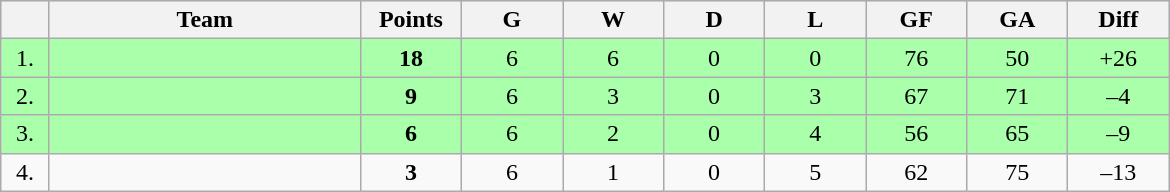<table class=wikitable style="text-align:center">
<tr bgcolor="#DCDCDC">
<th width="25"></th>
<th width="200">Team</th>
<th width="60">Points</th>
<th width="60">G</th>
<th width="60">W</th>
<th width="60">D</th>
<th width="60">L</th>
<th width="60">GF</th>
<th width="60">GA</th>
<th width="60">Diff</th>
</tr>
<tr bgcolor=#AAFFAA>
<td>1.</td>
<td align=left></td>
<td><strong>18</strong></td>
<td>6</td>
<td>6</td>
<td>0</td>
<td>0</td>
<td>76</td>
<td>50</td>
<td>+26</td>
</tr>
<tr bgcolor=#AAFFAA>
<td>2.</td>
<td align=left></td>
<td><strong>9</strong></td>
<td>6</td>
<td>3</td>
<td>0</td>
<td>3</td>
<td>67</td>
<td>71</td>
<td>–4</td>
</tr>
<tr bgcolor=#AAFFAA>
<td>3.</td>
<td align=left></td>
<td><strong>6</strong></td>
<td>6</td>
<td>2</td>
<td>0</td>
<td>4</td>
<td>56</td>
<td>65</td>
<td>–9</td>
</tr>
<tr>
<td>4.</td>
<td align=left></td>
<td><strong>3</strong></td>
<td>6</td>
<td>1</td>
<td>0</td>
<td>5</td>
<td>62</td>
<td>75</td>
<td>–13</td>
</tr>
</table>
